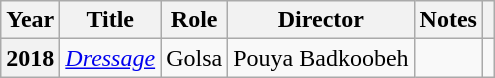<table class="wikitable plainrowheaders sortable"  style=font-size:100%>
<tr>
<th scope="col">Year</th>
<th scope="col">Title</th>
<th scope="col">Role</th>
<th scope="col">Director</th>
<th scope="col" class="unsortable">Notes</th>
<th scope="col" class="unsortable"></th>
</tr>
<tr>
<th scope=row>2018</th>
<td><em><a href='#'>Dressage</a></em></td>
<td>Golsa</td>
<td>Pouya Badkoobeh</td>
<td></td>
<td></td>
</tr>
</table>
